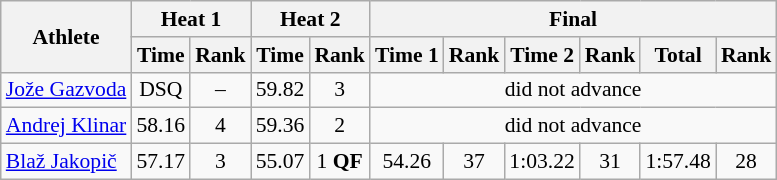<table class="wikitable" style="font-size:90%">
<tr>
<th rowspan="2">Athlete</th>
<th colspan="2">Heat 1</th>
<th colspan="2">Heat 2</th>
<th colspan="6">Final</th>
</tr>
<tr>
<th>Time</th>
<th>Rank</th>
<th>Time</th>
<th>Rank</th>
<th>Time 1</th>
<th>Rank</th>
<th>Time 2</th>
<th>Rank</th>
<th>Total</th>
<th>Rank</th>
</tr>
<tr>
<td><a href='#'>Jože Gazvoda</a></td>
<td align="center">DSQ</td>
<td align="center">–</td>
<td align="center">59.82</td>
<td align="center">3</td>
<td colspan="6" align="center">did not advance</td>
</tr>
<tr>
<td><a href='#'>Andrej Klinar</a></td>
<td align="center">58.16</td>
<td align="center">4</td>
<td align="center">59.36</td>
<td align="center">2</td>
<td colspan="6" align="center">did not advance</td>
</tr>
<tr>
<td><a href='#'>Blaž Jakopič</a></td>
<td align="center">57.17</td>
<td align="center">3</td>
<td align="center">55.07</td>
<td align="center">1 <strong>QF</strong></td>
<td align="center">54.26</td>
<td align="center">37</td>
<td align="center">1:03.22</td>
<td align="center">31</td>
<td align="center">1:57.48</td>
<td align="center">28</td>
</tr>
</table>
